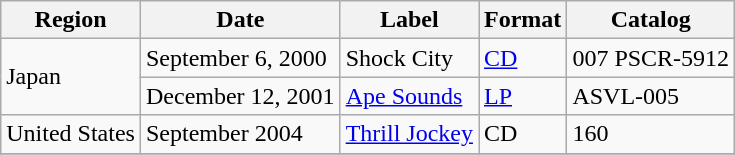<table class="wikitable">
<tr>
<th>Region</th>
<th>Date</th>
<th>Label</th>
<th>Format</th>
<th>Catalog</th>
</tr>
<tr>
<td rowspan=2>Japan</td>
<td>September 6, 2000</td>
<td>Shock City</td>
<td><a href='#'>CD</a></td>
<td>007 PSCR-5912</td>
</tr>
<tr>
<td>December 12, 2001</td>
<td><a href='#'>Ape Sounds</a></td>
<td><a href='#'>LP</a></td>
<td>ASVL-005</td>
</tr>
<tr>
<td>United States</td>
<td>September 2004</td>
<td><a href='#'>Thrill Jockey</a></td>
<td>CD</td>
<td>160</td>
</tr>
<tr>
</tr>
</table>
